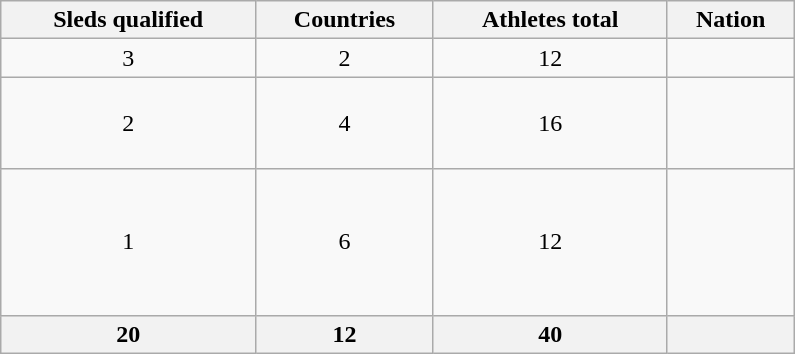<table class="wikitable" width=530>
<tr>
<th>Sleds qualified</th>
<th>Countries</th>
<th>Athletes total</th>
<th>Nation</th>
</tr>
<tr>
<td align=center>3</td>
<td align=center>2</td>
<td align=center>12</td>
<td><br></td>
</tr>
<tr>
<td align=center>2</td>
<td align=center>4</td>
<td align=center>16</td>
<td><br><br><br></td>
</tr>
<tr>
<td align=center>1</td>
<td align=center>6</td>
<td align=center>12</td>
<td><br><br><br><br><br></td>
</tr>
<tr>
<th>20</th>
<th>12</th>
<th>40</th>
<th></th>
</tr>
</table>
